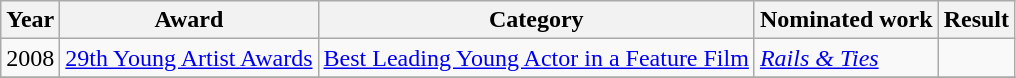<table class="wikitable sortable">
<tr>
<th>Year</th>
<th>Award</th>
<th>Category</th>
<th>Nominated work</th>
<th>Result</th>
</tr>
<tr>
<td>2008</td>
<td><a href='#'>29th Young Artist Awards</a></td>
<td><a href='#'>Best Leading Young Actor in a Feature Film</a></td>
<td><em><a href='#'>Rails & Ties</a></em></td>
<td></td>
</tr>
<tr>
</tr>
</table>
